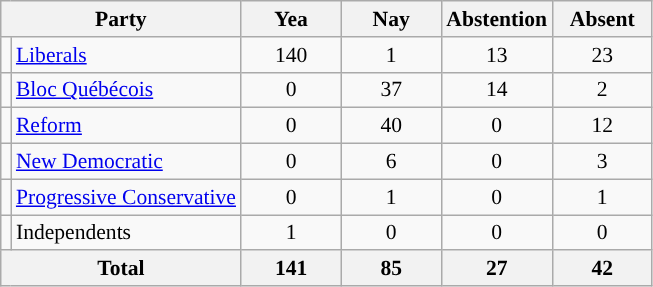<table class="wikitable" align="center" style="text-align:center; font-size:90%">
<tr>
<th colspan="2">Party</th>
<th width=60px>Yea</th>
<th width=60px>Nay</th>
<th width=60px>Abstention</th>
<th width=60px>Absent</th>
</tr>
<tr>
<td style="background:"></td>
<td align="left"><a href='#'>Liberals</a></td>
<td>140</td>
<td>1</td>
<td>13</td>
<td>23</td>
</tr>
<tr>
<td style="background:"></td>
<td align="left"><a href='#'>Bloc Québécois</a></td>
<td>0</td>
<td>37</td>
<td>14</td>
<td>2</td>
</tr>
<tr>
<td style="background:"></td>
<td align="left"><a href='#'>Reform</a></td>
<td>0</td>
<td>40</td>
<td>0</td>
<td>12</td>
</tr>
<tr>
<td style="background:"></td>
<td align="left"><a href='#'>New Democratic</a></td>
<td>0</td>
<td>6</td>
<td>0</td>
<td>3</td>
</tr>
<tr>
<td style="background:"></td>
<td align="left"><a href='#'>Progressive Conservative</a></td>
<td>0</td>
<td>1</td>
<td>0</td>
<td>1</td>
</tr>
<tr>
<td style="background:"></td>
<td align="left">Independents</td>
<td>1</td>
<td>0</td>
<td>0</td>
<td>0</td>
</tr>
<tr>
<th colspan=2>Total</th>
<th>141</th>
<th>85</th>
<th>27</th>
<th>42</th>
</tr>
</table>
